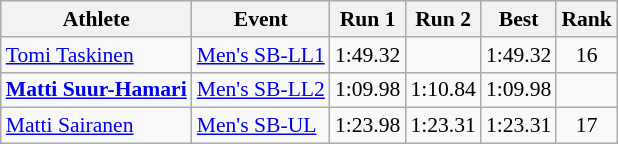<table class="wikitable" style="font-size:90%">
<tr>
<th>Athlete</th>
<th>Event</th>
<th>Run 1</th>
<th>Run 2</th>
<th>Best</th>
<th>Rank</th>
</tr>
<tr align=center>
<td align=left><a href='#'>Tomi Taskinen</a></td>
<td align=left><a href='#'>Men's SB-LL1</a></td>
<td>1:49.32</td>
<td></td>
<td>1:49.32</td>
<td>16</td>
</tr>
<tr align=center>
<td align=left><strong><a href='#'>Matti Suur-Hamari</a></strong></td>
<td align=left><a href='#'>Men's SB-LL2</a></td>
<td>1:09.98</td>
<td>1:10.84</td>
<td>1:09.98</td>
<td></td>
</tr>
<tr align=center>
<td align=left><a href='#'>Matti Sairanen</a></td>
<td align=left><a href='#'>Men's SB-UL</a></td>
<td>1:23.98</td>
<td>1:23.31</td>
<td>1:23.31</td>
<td>17</td>
</tr>
</table>
